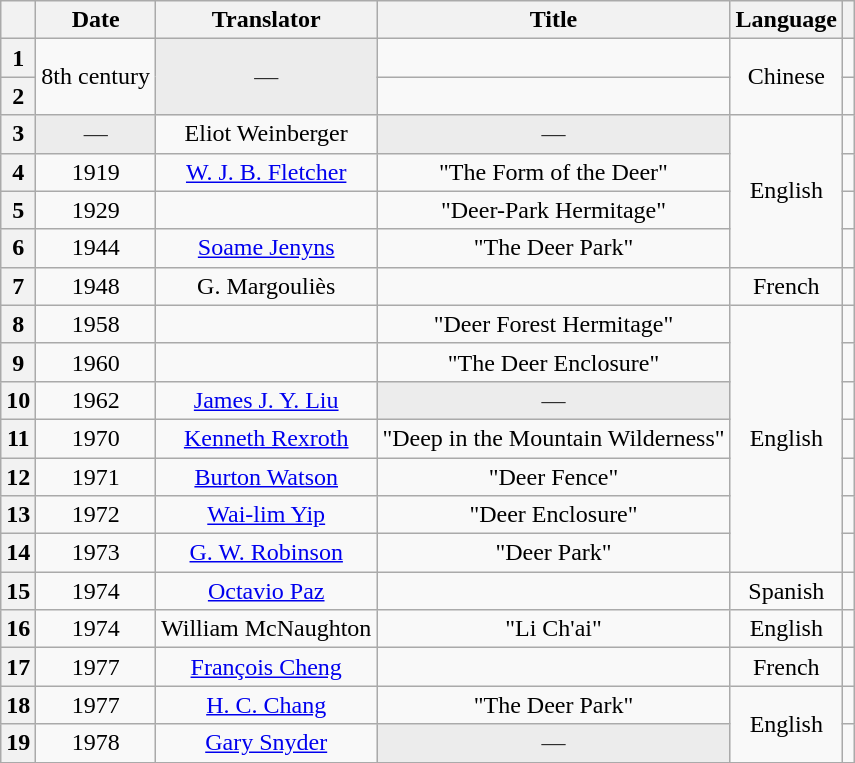<table class="wikitable mw-collapsible sortable" style="text-align:center">
<tr>
<th scope="col"></th>
<th scope="col">Date</th>
<th scope="col">Translator</th>
<th scope="col" class="unsortable">Title</th>
<th scope="col">Language</th>
<th scope="col" class="unsortable"></th>
</tr>
<tr>
<th scope="row">1</th>
<td rowspan="2" data-sort-value=0750>8th century</td>
<td rowspan="2" data-sort-value="" style="background-color:#ECECEC;color:#2C2C2C;" class="table-na">—</td>
<td></td>
<td rowspan="2">Chinese</td>
<td></td>
</tr>
<tr>
<th scope="row">2</th>
<td></td>
<td></td>
</tr>
<tr>
<th scope="row">3</th>
<td data-sort-value="" style="background-color:#ECECEC;color:#2C2C2C;" class="table-na">—</td>
<td data-sort-value="Weinberger, Eliot">Eliot Weinberger</td>
<td data-sort-value="" style="background-color:#ECECEC;color:#2C2C2C;" class="table-na">—</td>
<td rowspan="4">English</td>
<td></td>
</tr>
<tr>
<th scope="row">4</th>
<td>1919</td>
<td data-sort-value="Fletcher, W.J.B"><a href='#'>W. J. B. Fletcher</a></td>
<td>"The Form of the Deer"</td>
<td></td>
</tr>
<tr>
<th scope="row">5</th>
<td>1929</td>
<td data-sort-value="Bynner, Witter"></td>
<td>"Deer-Park Hermitage"</td>
<td></td>
</tr>
<tr>
<th scope="row">6</th>
<td>1944</td>
<td data-sort-value="Jenyns, Soame"><a href='#'>Soame Jenyns</a></td>
<td>"The Deer Park"</td>
<td></td>
</tr>
<tr>
<th scope="row">7</th>
<td>1948</td>
<td data-sort-value="Margouliès, G.">G. Margouliès</td>
<td></td>
<td>French</td>
<td></td>
</tr>
<tr>
<th scope="row">8</th>
<td>1958</td>
<td data-sort-value="Chang, Yin-nan"></td>
<td>"Deer Forest Hermitage"</td>
<td rowspan="7">English</td>
<td></td>
</tr>
<tr>
<th scope="row">9</th>
<td>1960</td>
<td data-sort-value="Chen, C.J."></td>
<td>"The Deer Enclosure"</td>
<td></td>
</tr>
<tr>
<th scope="row">10</th>
<td>1962</td>
<td data-sort-value="Liu, James J.Y."><a href='#'>James J. Y. Liu</a></td>
<td data-sort-value="" style="background-color:#ECECEC;color:#2C2C2C;" class="table-na">—</td>
<td></td>
</tr>
<tr>
<th scope="row">11</th>
<td>1970</td>
<td data-sort-value="Rexroth, Kenneth"><a href='#'>Kenneth Rexroth</a></td>
<td>"Deep in the Mountain Wilderness"</td>
<td></td>
</tr>
<tr>
<th scope="row">12</th>
<td>1971</td>
<td data-sort-value="Watson, Burton"><a href='#'>Burton Watson</a></td>
<td>"Deer Fence"</td>
<td></td>
</tr>
<tr>
<th scope="row">13</th>
<td>1972</td>
<td data-sort-value="Yip, Wai-lim"><a href='#'>Wai-lim Yip</a></td>
<td>"Deer Enclosure"</td>
<td></td>
</tr>
<tr>
<th scope="row">14</th>
<td>1973</td>
<td data-sort-value="Robinson, G.W."><a href='#'>G. W. Robinson</a></td>
<td>"Deer Park"</td>
<td></td>
</tr>
<tr>
<th scope="row">15</th>
<td>1974</td>
<td data-sort-value="Paz, Octavio"><a href='#'>Octavio Paz</a></td>
<td></td>
<td>Spanish</td>
<td></td>
</tr>
<tr>
<th scope="row">16</th>
<td>1974</td>
<td data-sort-value="McNaughton, William">William McNaughton</td>
<td>"Li Ch'ai"</td>
<td>English</td>
<td></td>
</tr>
<tr>
<th scope="row">17</th>
<td>1977</td>
<td data-sort-value="Cheng, François"><a href='#'>François Cheng</a></td>
<td></td>
<td>French</td>
<td></td>
</tr>
<tr>
<th scope="row">18</th>
<td>1977</td>
<td data-sort-value="Chang, H.C."><a href='#'>H. C. Chang</a></td>
<td>"The Deer Park"</td>
<td rowspan="2">English</td>
<td></td>
</tr>
<tr>
<th scope="row">19</th>
<td>1978</td>
<td data-sort-value="Snyder, Gary"><a href='#'>Gary Snyder</a></td>
<td data-sort-value="" style="background-color:#ECECEC;color:#2C2C2C;" class="table-na">—</td>
<td></td>
</tr>
</table>
